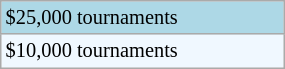<table class="wikitable" style="font-size:85%;" width=15%>
<tr style="background:lightblue;">
<td>$25,000 tournaments</td>
</tr>
<tr style="background:#f0f8ff;">
<td>$10,000 tournaments</td>
</tr>
</table>
